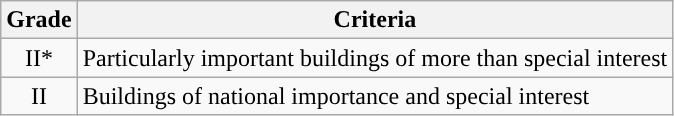<table class="wikitable">
<tr>
<th>Grade</th>
<th>Criteria</th>
</tr>
<tr>
<td align="center" >II*</td>
<td>Particularly important buildings of more than special interest</td>
</tr>
<tr>
<td align="center" >II</td>
<td>Buildings of national importance and special interest</td>
</tr>
</table>
